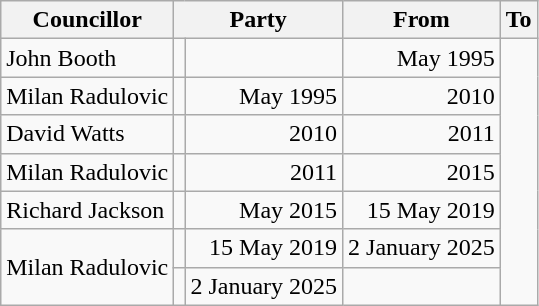<table class=wikitable>
<tr>
<th>Councillor</th>
<th colspan=2>Party</th>
<th>From</th>
<th>To</th>
</tr>
<tr>
<td>John Booth</td>
<td></td>
<td align=right></td>
<td align=right>May 1995</td>
</tr>
<tr>
<td>Milan Radulovic</td>
<td></td>
<td align=right>May 1995</td>
<td align=right>2010</td>
</tr>
<tr>
<td>David Watts</td>
<td></td>
<td align=right>2010</td>
<td align=right>2011</td>
</tr>
<tr>
<td>Milan Radulovic</td>
<td></td>
<td align=right>2011</td>
<td align=right>2015</td>
</tr>
<tr>
<td>Richard Jackson</td>
<td></td>
<td align=right>May 2015</td>
<td align=right>15 May 2019</td>
</tr>
<tr>
<td rowspan=2>Milan Radulovic</td>
<td></td>
<td align=right>15 May 2019</td>
<td align=right>2 January 2025</td>
</tr>
<tr>
<td></td>
<td align=right>2 January 2025</td>
<td align=right></td>
</tr>
</table>
